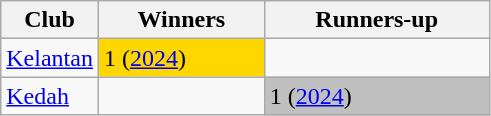<table class="wikitable">
<tr>
<th style="width:20%;">Club</th>
<th>Winners</th>
<th>Runners-up</th>
</tr>
<tr>
<td><a href='#'>Kelantan</a></td>
<td bgcolor=gold>1 (<a href='#'>2024</a>)</td>
<td></td>
</tr>
<tr>
<td><a href='#'>Kedah</a></td>
<td></td>
<td style="background:silver;">1 (<a href='#'>2024</a>)</td>
</tr>
</table>
